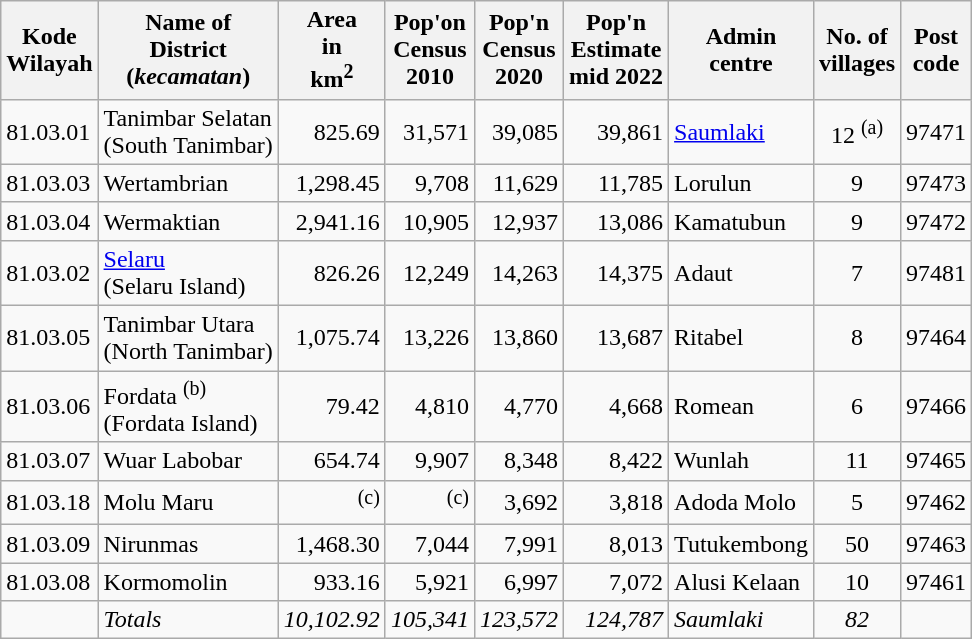<table class="sortable wikitable">
<tr>
<th>Kode <br>Wilayah</th>
<th>Name of<br>District<br>(<em>kecamatan</em>)</th>
<th>Area<br>in<br>km<sup>2</sup></th>
<th>Pop'on<br>Census<br>2010</th>
<th>Pop'n<br>Census<br>2020</th>
<th>Pop'n<br>Estimate <br>mid 2022</th>
<th>Admin<br> centre</th>
<th>No. of <br>villages</th>
<th>Post<br>code</th>
</tr>
<tr>
<td>81.03.01</td>
<td>Tanimbar Selatan <br>(South Tanimbar)</td>
<td align="right">825.69</td>
<td align="right">31,571</td>
<td align="right">39,085</td>
<td align="right">39,861</td>
<td><a href='#'>Saumlaki</a></td>
<td align="center">12 <sup>(a)</sup></td>
<td>97471</td>
</tr>
<tr>
<td>81.03.03</td>
<td>Wertambrian</td>
<td align="right">1,298.45</td>
<td align="right">9,708</td>
<td align="right">11,629</td>
<td align="right">11,785</td>
<td>Lorulun</td>
<td align="center">9</td>
<td>97473</td>
</tr>
<tr>
<td>81.03.04</td>
<td>Wermaktian</td>
<td align="right">2,941.16</td>
<td align="right">10,905</td>
<td align="right">12,937</td>
<td align="right">13,086</td>
<td>Kamatubun</td>
<td align="center">9</td>
<td>97472</td>
</tr>
<tr>
<td>81.03.02</td>
<td><a href='#'>Selaru</a> <br> (Selaru Island)</td>
<td align="right">826.26</td>
<td align="right">12,249</td>
<td align="right">14,263</td>
<td align="right">14,375</td>
<td>Adaut</td>
<td align="center">7</td>
<td>97481</td>
</tr>
<tr>
<td>81.03.05</td>
<td>Tanimbar Utara <br>(North Tanimbar)</td>
<td align="right">1,075.74</td>
<td align="right">13,226</td>
<td align="right">13,860</td>
<td align="right">13,687</td>
<td>Ritabel</td>
<td align="center">8</td>
<td>97464</td>
</tr>
<tr>
<td>81.03.06</td>
<td>Fordata <sup>(b)</sup> <br> (Fordata Island)</td>
<td align="right">79.42</td>
<td align="right">4,810</td>
<td align="right">4,770</td>
<td align="right">4,668</td>
<td>Romean</td>
<td align="center">6</td>
<td>97466</td>
</tr>
<tr>
<td>81.03.07</td>
<td>Wuar Labobar</td>
<td align="right">654.74</td>
<td align="right">9,907</td>
<td align="right">8,348</td>
<td align="right">8,422</td>
<td>Wunlah</td>
<td align="center">11</td>
<td>97465</td>
</tr>
<tr>
<td>81.03.18</td>
<td>Molu Maru</td>
<td align="right"><sup>(c)</sup></td>
<td align="right"><sup>(c)</sup></td>
<td align="right">3,692</td>
<td align="right">3,818</td>
<td>Adoda Molo</td>
<td align="center">5</td>
<td>97462</td>
</tr>
<tr>
<td>81.03.09</td>
<td>Nirunmas</td>
<td align="right">1,468.30</td>
<td align="right">7,044</td>
<td align="right">7,991</td>
<td align="right">8,013</td>
<td>Tutukembong</td>
<td align="center">50</td>
<td>97463</td>
</tr>
<tr>
<td>81.03.08</td>
<td>Kormomolin</td>
<td align="right">933.16</td>
<td align="right">5,921</td>
<td align="right">6,997</td>
<td align="right">7,072</td>
<td>Alusi Kelaan</td>
<td align="center">10</td>
<td>97461</td>
</tr>
<tr>
<td></td>
<td><em>Totals</em></td>
<td align="right"><em>10,102.92</em></td>
<td align="right"><em>105,341</em></td>
<td align="right"><em>123,572</em></td>
<td align="right"><em>124,787</em></td>
<td><em>Saumlaki</em></td>
<td align="center"><em>82</em></td>
<td></td>
</tr>
</table>
